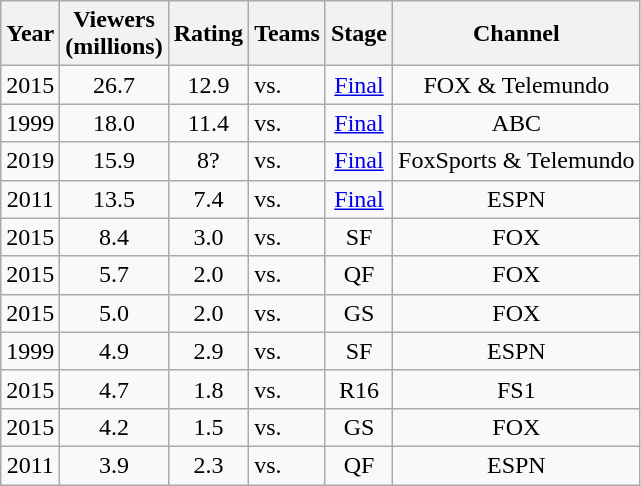<table class="wikitable sortable"  style="text-align: center;">
<tr>
<th>Year</th>
<th>Viewers <br> (millions)</th>
<th>Rating</th>
<th>Teams</th>
<th>Stage</th>
<th>Channel</th>
</tr>
<tr>
<td>2015</td>
<td>26.7</td>
<td>12.9</td>
<td align=left> vs. </td>
<td><a href='#'>Final</a></td>
<td>FOX & Telemundo</td>
</tr>
<tr>
<td>1999</td>
<td>18.0</td>
<td>11.4</td>
<td align=left> vs. </td>
<td><a href='#'>Final</a></td>
<td>ABC</td>
</tr>
<tr>
<td>2019</td>
<td>15.9</td>
<td>8?</td>
<td align=left> vs. </td>
<td><a href='#'>Final</a></td>
<td>FoxSports & Telemundo</td>
</tr>
<tr>
<td>2011</td>
<td>13.5</td>
<td>7.4</td>
<td align=left> vs. </td>
<td><a href='#'>Final</a></td>
<td>ESPN</td>
</tr>
<tr>
<td>2015</td>
<td>8.4</td>
<td>3.0</td>
<td align=left> vs. </td>
<td>SF</td>
<td>FOX</td>
</tr>
<tr>
<td>2015</td>
<td>5.7</td>
<td>2.0</td>
<td align=left> vs. </td>
<td>QF</td>
<td>FOX</td>
</tr>
<tr>
<td>2015</td>
<td>5.0</td>
<td>2.0</td>
<td align=left> vs. </td>
<td>GS</td>
<td>FOX</td>
</tr>
<tr>
<td>1999</td>
<td>4.9</td>
<td>2.9</td>
<td align=left> vs. </td>
<td>SF</td>
<td>ESPN</td>
</tr>
<tr>
<td>2015</td>
<td>4.7</td>
<td>1.8</td>
<td align=left> vs. </td>
<td>R16</td>
<td>FS1</td>
</tr>
<tr>
<td>2015</td>
<td>4.2</td>
<td>1.5</td>
<td align=left> vs. </td>
<td>GS</td>
<td>FOX</td>
</tr>
<tr>
<td>2011</td>
<td>3.9</td>
<td>2.3</td>
<td align=left> vs. </td>
<td>QF</td>
<td>ESPN</td>
</tr>
</table>
